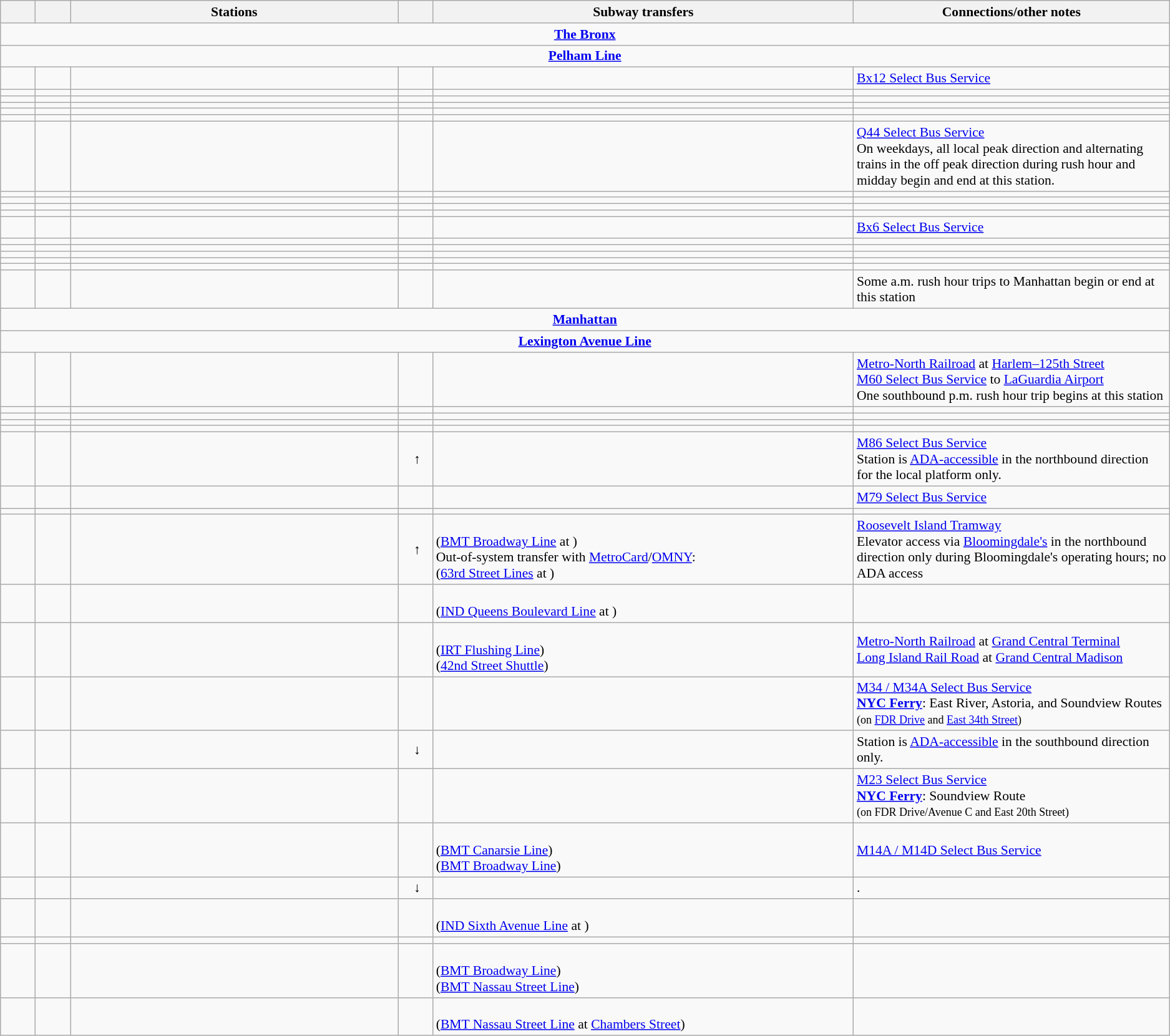<table class="wikitable collapsible" style="font-size:90%" summary="Service information for the 6 train and its stations, including service times, ADA-accessibility, subway transfers, and non-subway connections.">
<tr>
<th width=3%></th>
<th width=3%></th>
<th width=28%>Stations</th>
<th width=3%></th>
<th width=36%>Subway transfers</th>
<th width=27%>Connections/other notes</th>
</tr>
<tr>
<td style="font-weight:bold" align=center colspan=6><a href='#'>The Bronx</a></td>
</tr>
<tr>
<td style="font-weight:bold" align=center colspan=6><a href='#'>Pelham Line</a></td>
</tr>
<tr>
<td align=center></td>
<td align=center></td>
<td></td>
<td align=center></td>
<td></td>
<td><a href='#'>Bx12 Select Bus Service</a></td>
</tr>
<tr>
<td align=center></td>
<td align=center></td>
<td></td>
<td></td>
<td></td>
<td></td>
</tr>
<tr>
<td align=center></td>
<td align=center></td>
<td></td>
<td></td>
<td></td>
<td></td>
</tr>
<tr>
<td align=center></td>
<td align=center></td>
<td></td>
<td align=center></td>
<td></td>
<td></td>
</tr>
<tr>
<td align=center></td>
<td align=center></td>
<td></td>
<td></td>
<td></td>
<td></td>
</tr>
<tr>
<td align=center></td>
<td align=center></td>
<td></td>
<td></td>
<td></td>
<td></td>
</tr>
<tr>
<td align=center></td>
<td align=center></td>
<td></td>
<td></td>
<td></td>
<td><a href='#'>Q44 Select Bus Service</a><br>On weekdays, all local peak direction and alternating trains in the off peak direction during rush hour and midday begin and end at this station.</td>
</tr>
<tr>
<td align=center></td>
<td align=center></td>
<td></td>
<td></td>
<td></td>
<td></td>
</tr>
<tr>
<td align=center></td>
<td align=center></td>
<td></td>
<td></td>
<td></td>
<td></td>
</tr>
<tr>
<td align=center></td>
<td align=center></td>
<td></td>
<td></td>
<td></td>
<td></td>
</tr>
<tr>
<td align=center></td>
<td align=center></td>
<td></td>
<td></td>
<td></td>
<td></td>
</tr>
<tr>
<td align=center></td>
<td align=center></td>
<td></td>
<td align=center></td>
<td></td>
<td><a href='#'>Bx6 Select Bus Service</a></td>
</tr>
<tr>
<td align=center></td>
<td align=center></td>
<td></td>
<td></td>
<td></td>
<td></td>
</tr>
<tr>
<td align=center></td>
<td align=center></td>
<td></td>
<td align=center></td>
<td></td>
<td></td>
</tr>
<tr>
<td align=center></td>
<td align=center></td>
<td></td>
<td></td>
<td></td>
<td></td>
</tr>
<tr>
<td align=center></td>
<td align=center></td>
<td></td>
<td></td>
<td></td>
<td></td>
</tr>
<tr>
<td align=center></td>
<td align=center></td>
<td></td>
<td></td>
<td></td>
<td></td>
</tr>
<tr>
<td align=center></td>
<td align=center></td>
<td></td>
<td></td>
<td></td>
<td>Some a.m. rush hour trips to Manhattan begin or end at this station</td>
</tr>
<tr>
<td style="font-weight:bold" align=center colspan=6><a href='#'>Manhattan</a></td>
</tr>
<tr>
<td style="font-weight:bold" align=center colspan=6><a href='#'>Lexington Avenue Line</a></td>
</tr>
<tr>
<td align=center></td>
<td align=center></td>
<td></td>
<td align=center></td>
<td></td>
<td><a href='#'>Metro-North Railroad</a> at <a href='#'>Harlem–125th Street</a><br><a href='#'>M60 Select Bus Service</a> to <a href='#'>LaGuardia Airport</a><br>One southbound p.m. rush hour trip begins at this station</td>
</tr>
<tr>
<td align=center></td>
<td align=center></td>
<td></td>
<td></td>
<td></td>
<td></td>
</tr>
<tr>
<td align=center></td>
<td align=center></td>
<td></td>
<td></td>
<td></td>
<td></td>
</tr>
<tr>
<td align=center></td>
<td align=center></td>
<td></td>
<td></td>
<td></td>
<td></td>
</tr>
<tr>
<td align=center></td>
<td align=center></td>
<td></td>
<td></td>
<td></td>
<td></td>
</tr>
<tr>
<td align=center></td>
<td align=center></td>
<td></td>
<td align=center> ↑</td>
<td></td>
<td><a href='#'>M86 Select Bus Service</a><br>Station is <a href='#'>ADA-accessible</a> in the northbound direction for the local platform only.</td>
</tr>
<tr>
<td align=center></td>
<td align=center></td>
<td></td>
<td></td>
<td></td>
<td><a href='#'>M79 Select Bus Service</a></td>
</tr>
<tr>
<td align=center></td>
<td align=center></td>
<td></td>
<td align=center></td>
<td></td>
<td></td>
</tr>
<tr>
<td align=center></td>
<td align=center></td>
<td></td>
<td align=center> ↑</td>
<td><br> (<a href='#'>BMT Broadway Line</a> at )<br>Out-of-system transfer with <a href='#'>MetroCard</a>/<a href='#'>OMNY</a>:<br> (<a href='#'>63rd Street Lines</a> at )</td>
<td><a href='#'>Roosevelt Island Tramway</a><br>Elevator access via <a href='#'>Bloomingdale's</a> in the northbound direction only during Bloomingdale's operating hours; no ADA access</td>
</tr>
<tr>
<td align=center></td>
<td align=center></td>
<td></td>
<td align=center></td>
<td><br> (<a href='#'>IND Queens Boulevard Line</a> at )</td>
<td></td>
</tr>
<tr>
<td align=center></td>
<td align=center></td>
<td></td>
<td align=center></td>
<td><br> (<a href='#'>IRT Flushing Line</a>)<br> (<a href='#'>42nd Street Shuttle</a>)</td>
<td><a href='#'>Metro-North Railroad</a> at <a href='#'>Grand Central Terminal</a><br><a href='#'>Long Island Rail Road</a> at <a href='#'>Grand Central Madison</a></td>
</tr>
<tr>
<td align=center></td>
<td align=center></td>
<td></td>
<td></td>
<td></td>
<td><a href='#'>M34 / M34A Select Bus Service</a><br>  <strong><a href='#'>NYC Ferry</a></strong>: East River, Astoria, and Soundview Routes<br><small>(on <a href='#'>FDR Drive</a> and <a href='#'>East 34th Street</a>)</small></td>
</tr>
<tr>
<td align=center></td>
<td align=center></td>
<td></td>
<td align=center> ↓</td>
<td></td>
<td>Station is <a href='#'>ADA-accessible</a> in the southbound direction only.</td>
</tr>
<tr>
<td align=center></td>
<td align=center></td>
<td></td>
<td align=center></td>
<td></td>
<td><a href='#'>M23 Select Bus Service</a><br> <strong><a href='#'>NYC Ferry</a></strong>: Soundview Route<br><small>(on FDR Drive/Avenue C and East 20th Street)</small></td>
</tr>
<tr>
<td align=center></td>
<td align=center></td>
<td></td>
<td align=center></td>
<td><br> (<a href='#'>BMT Canarsie Line</a>)<br> (<a href='#'>BMT Broadway Line</a>)</td>
<td><a href='#'>M14A / M14D Select Bus Service</a></td>
</tr>
<tr>
<td align=center></td>
<td align=center></td>
<td></td>
<td align=center> ↓</td>
<td></td>
<td>.</td>
</tr>
<tr>
<td align=center></td>
<td align=center></td>
<td></td>
<td align=center></td>
<td><br> (<a href='#'>IND Sixth Avenue Line</a> at )</td>
<td></td>
</tr>
<tr>
<td align=center></td>
<td align=center></td>
<td></td>
<td></td>
<td></td>
<td></td>
</tr>
<tr>
<td align=center></td>
<td align=center></td>
<td></td>
<td align=center></td>
<td><br> (<a href='#'>BMT Broadway Line</a>)<br> (<a href='#'>BMT Nassau Street Line</a>)</td>
<td></td>
</tr>
<tr>
<td align=center></td>
<td align=center></td>
<td></td>
<td align=center></td>
<td><br> (<a href='#'>BMT Nassau Street Line</a> at <a href='#'>Chambers Street</a>)</td>
<td></td>
</tr>
</table>
